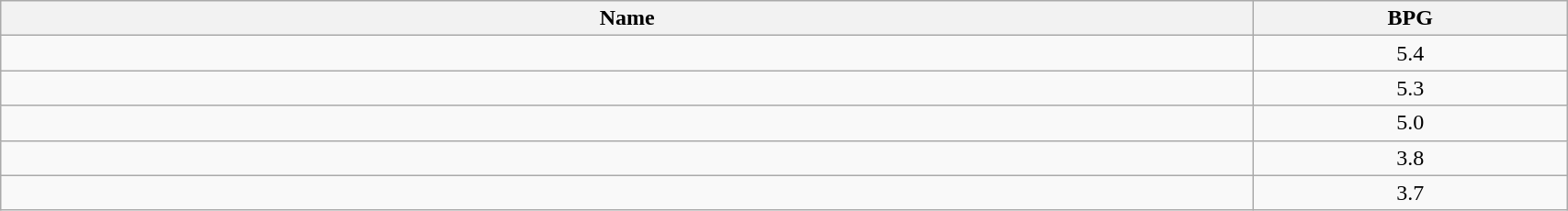<table class=wikitable width="90%">
<tr>
<th width="80%">Name</th>
<th width="20%">BPG</th>
</tr>
<tr>
<td></td>
<td align=center>5.4</td>
</tr>
<tr>
<td></td>
<td align=center>5.3</td>
</tr>
<tr>
<td></td>
<td align=center>5.0</td>
</tr>
<tr>
<td></td>
<td align=center>3.8</td>
</tr>
<tr>
<td></td>
<td align=center>3.7</td>
</tr>
</table>
